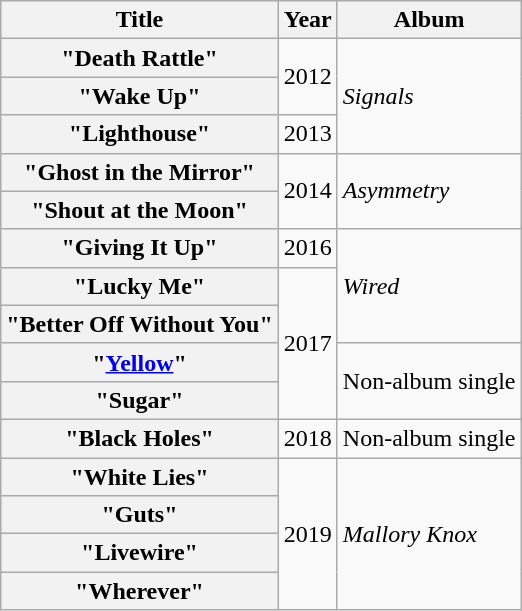<table class="wikitable plainrowheaders">
<tr>
<th>Title</th>
<th>Year</th>
<th>Album</th>
</tr>
<tr>
<th scope="row">"Death Rattle"</th>
<td rowspan=2>2012</td>
<td rowspan=3><em>Signals</em></td>
</tr>
<tr>
<th scope="row">"Wake Up"</th>
</tr>
<tr>
<th scope="row">"Lighthouse"</th>
<td>2013</td>
</tr>
<tr>
<th scope="row">"Ghost in the Mirror"</th>
<td rowspan=2>2014</td>
<td rowspan=2><em>Asymmetry</em></td>
</tr>
<tr>
<th scope="row">"Shout at the Moon"</th>
</tr>
<tr>
<th scope="row">"Giving It Up"</th>
<td>2016</td>
<td rowspan=3><em>Wired</em></td>
</tr>
<tr>
<th scope="row">"Lucky Me"</th>
<td rowspan=4>2017</td>
</tr>
<tr>
<th scope="row">"Better Off Without You"</th>
</tr>
<tr>
<th scope="row">"<a href='#'>Yellow</a>"</th>
<td rowspan=2>Non-album single</td>
</tr>
<tr>
<th scope="row">"Sugar"</th>
</tr>
<tr>
<th scope="row">"Black Holes"</th>
<td>2018</td>
<td>Non-album single</td>
</tr>
<tr>
<th scope="row">"White Lies"</th>
<td rowspan="4">2019</td>
<td rowspan="4"><em>Mallory Knox</em></td>
</tr>
<tr>
<th scope="row">"Guts"</th>
</tr>
<tr>
<th scope="row">"Livewire"</th>
</tr>
<tr>
<th scope="row">"Wherever"</th>
</tr>
</table>
